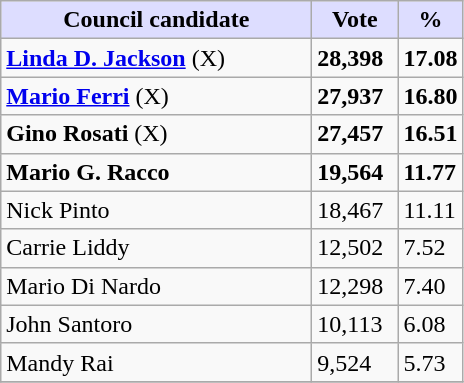<table class="wikitable">
<tr>
<th style="background:#ddf; width:200px;">Council candidate</th>
<th style="background:#ddf; width:50px;">Vote</th>
<th style="background:#ddf; width:30px;">%</th>
</tr>
<tr>
<td><strong><a href='#'>Linda D. Jackson</a></strong> (X)</td>
<td><strong>28,398</strong></td>
<td><strong>17.08</strong></td>
</tr>
<tr>
<td><strong><a href='#'>Mario Ferri</a></strong> (X)</td>
<td><strong>27,937</strong></td>
<td><strong>16.80</strong></td>
</tr>
<tr>
<td><strong>Gino Rosati</strong> (X)</td>
<td><strong>27,457</strong></td>
<td><strong>16.51</strong></td>
</tr>
<tr>
<td><strong>Mario G. Racco</strong></td>
<td><strong>19,564</strong></td>
<td><strong>11.77</strong></td>
</tr>
<tr>
<td>Nick Pinto</td>
<td>18,467</td>
<td>11.11</td>
</tr>
<tr>
<td>Carrie Liddy</td>
<td>12,502</td>
<td>7.52</td>
</tr>
<tr>
<td>Mario Di Nardo</td>
<td>12,298</td>
<td>7.40</td>
</tr>
<tr>
<td>John Santoro</td>
<td>10,113</td>
<td>6.08</td>
</tr>
<tr>
<td>Mandy Rai</td>
<td>9,524</td>
<td>5.73</td>
</tr>
<tr>
</tr>
</table>
